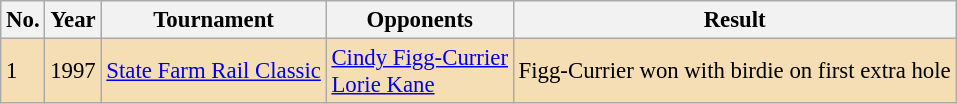<table class="wikitable" style="font-size:95%;">
<tr>
<th>No.</th>
<th>Year</th>
<th>Tournament</th>
<th>Opponents</th>
<th>Result</th>
</tr>
<tr style="background:#F5DEB3;">
<td>1</td>
<td>1997</td>
<td><a href='#'>State Farm Rail Classic</a></td>
<td> <a href='#'>Cindy Figg-Currier</a><br> <a href='#'>Lorie Kane</a></td>
<td>Figg-Currier won with birdie on first extra hole</td>
</tr>
</table>
